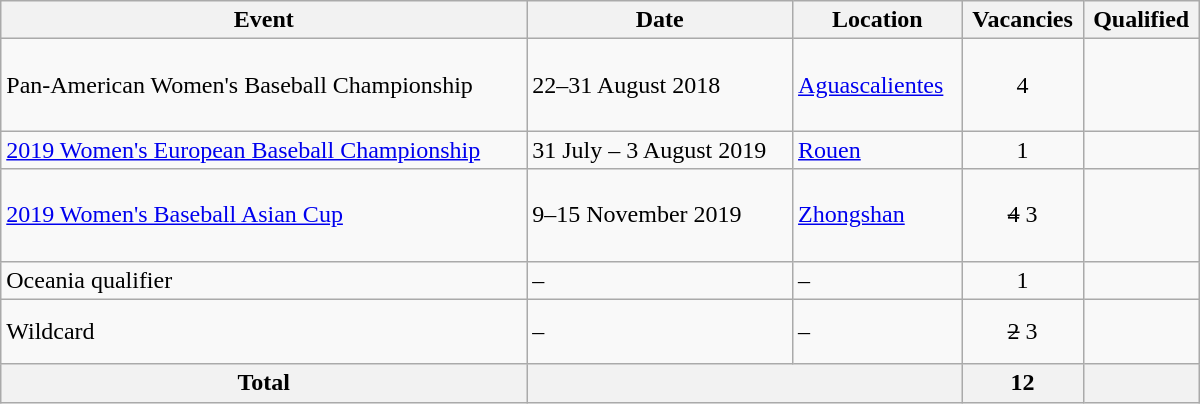<table class="wikitable" style="width:800px;">
<tr>
<th>Event</th>
<th>Date</th>
<th>Location</th>
<th>Vacancies</th>
<th>Qualified</th>
</tr>
<tr>
<td>Pan-American Women's Baseball Championship</td>
<td>22–31 August 2018</td>
<td> <a href='#'>Aguascalientes</a></td>
<td align=center>4</td>
<td><br><br><br></td>
</tr>
<tr>
<td><a href='#'>2019 Women's European Baseball Championship</a></td>
<td>31 July – 3 August 2019</td>
<td> <a href='#'>Rouen</a></td>
<td align=center>1</td>
<td></td>
</tr>
<tr>
<td><a href='#'>2019 Women's Baseball Asian Cup</a></td>
<td>9–15 November 2019</td>
<td> <a href='#'>Zhongshan</a></td>
<td align=center><s>4</s> 3</td>
<td><br><br><br><s></s></td>
</tr>
<tr>
<td>Oceania qualifier</td>
<td>–</td>
<td>–</td>
<td align=center>1</td>
<td></td>
</tr>
<tr>
<td>Wildcard</td>
<td>–</td>
<td>–</td>
<td align=center><s>2</s> 3</td>
<td><br><br></td>
</tr>
<tr>
<th>Total</th>
<th colspan="2"></th>
<th>12</th>
<th></th>
</tr>
</table>
